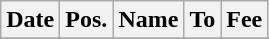<table class="wikitable">
<tr>
<th>Date</th>
<th>Pos.</th>
<th>Name</th>
<th>To</th>
<th>Fee</th>
</tr>
<tr>
</tr>
</table>
